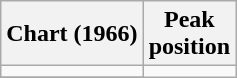<table class="wikitable sortable">
<tr>
<th align="left">Chart (1966)</th>
<th align="center">Peak<br>position</th>
</tr>
<tr>
<td></td>
</tr>
<tr>
</tr>
</table>
